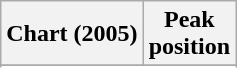<table class="wikitable sortable plainrowheaders" style="text-align:center;">
<tr>
<th scope="col">Chart (2005)</th>
<th scope="col">Peak<br>position</th>
</tr>
<tr>
</tr>
<tr>
</tr>
<tr>
</tr>
</table>
